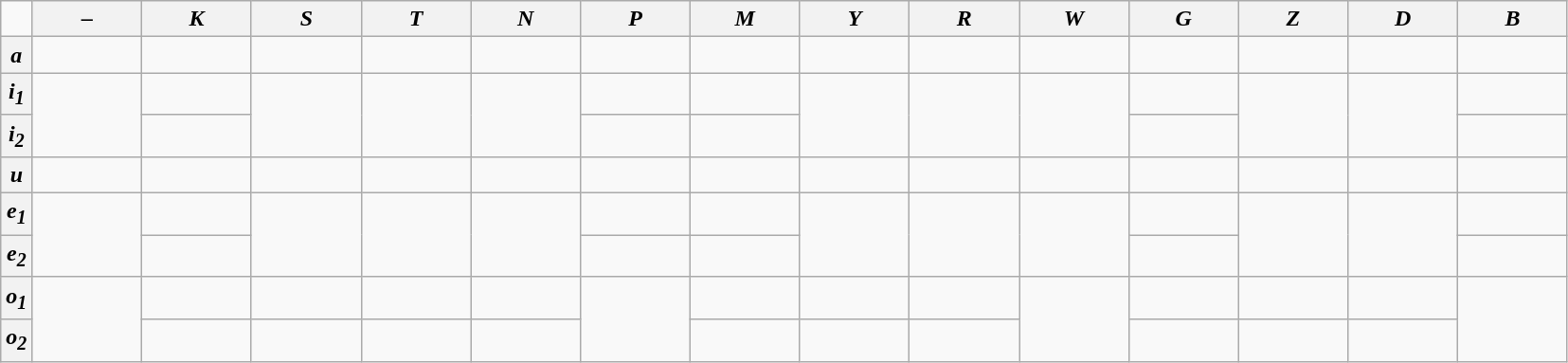<table class="wikitable">
<tr>
<td></td>
<th width="7%" title="vowel">–</th>
<th width="7%"><em>K</em></th>
<th width="7%"><em>S</em></th>
<th width="7%"><em>T</em></th>
<th width="7%"><em>N</em></th>
<th width="7%"><em>P</em></th>
<th width="7%"><em>M</em></th>
<th width="7%"><em>Y</em></th>
<th width="7%"><em>R</em></th>
<th width="7%"><em>W</em></th>
<th width="7%"><em>G</em></th>
<th width="7%"><em>Z</em></th>
<th width="7%"><em>D</em></th>
<th width="7%"><em>B</em></th>
</tr>
<tr>
<th><em>a</em></th>
<td></td>
<td></td>
<td></td>
<td></td>
<td></td>
<td></td>
<td></td>
<td></td>
<td></td>
<td></td>
<td></td>
<td></td>
<td></td>
<td></td>
</tr>
<tr>
<th><em>i<sub>1</sub></em></th>
<td rowspan=2></td>
<td></td>
<td rowspan=2></td>
<td rowspan=2></td>
<td rowspan=2></td>
<td></td>
<td></td>
<td rowspan=2></td>
<td rowspan=2></td>
<td rowspan=2></td>
<td></td>
<td rowspan=2></td>
<td rowspan=2></td>
<td></td>
</tr>
<tr>
<th><em>i<sub>2</sub></em></th>
<td></td>
<td></td>
<td></td>
<td></td>
<td></td>
</tr>
<tr>
<th><em>u</em></th>
<td></td>
<td></td>
<td></td>
<td></td>
<td></td>
<td></td>
<td></td>
<td></td>
<td></td>
<td></td>
<td></td>
<td></td>
<td></td>
<td></td>
</tr>
<tr>
<th><em>e<sub>1</sub></em></th>
<td rowspan=2></td>
<td></td>
<td rowspan=2></td>
<td rowspan=2></td>
<td rowspan=2></td>
<td></td>
<td></td>
<td rowspan=2></td>
<td rowspan=2></td>
<td rowspan=2></td>
<td></td>
<td rowspan=2></td>
<td rowspan=2></td>
<td></td>
</tr>
<tr>
<th><em>e<sub>2</sub></em></th>
<td></td>
<td></td>
<td></td>
<td></td>
<td></td>
</tr>
<tr>
<th><em>o<sub>1</sub></em></th>
<td rowspan=2></td>
<td></td>
<td></td>
<td></td>
<td></td>
<td rowspan=2></td>
<td></td>
<td></td>
<td></td>
<td rowspan=2></td>
<td></td>
<td></td>
<td></td>
<td rowspan=2></td>
</tr>
<tr>
<th><em>o<sub>2</sub></em></th>
<td></td>
<td></td>
<td></td>
<td></td>
<td></td>
<td></td>
<td></td>
<td></td>
<td></td>
<td></td>
</tr>
</table>
